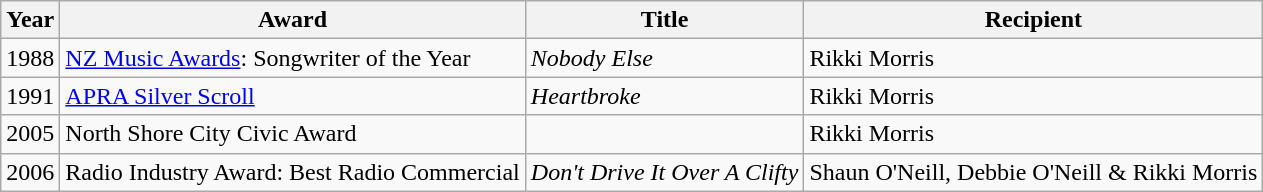<table class="wikitable plainrowheaders defaultcenter col2left col4left">
<tr>
<th>Year</th>
<th>Award</th>
<th>Title</th>
<th>Recipient</th>
</tr>
<tr>
<td>1988</td>
<td><a href='#'>NZ Music Awards</a>: Songwriter of the Year</td>
<td><em>Nobody Else</em></td>
<td>Rikki Morris</td>
</tr>
<tr>
<td>1991</td>
<td><a href='#'>APRA Silver Scroll</a></td>
<td><em>Heartbroke</em></td>
<td>Rikki Morris</td>
</tr>
<tr>
<td>2005</td>
<td>North Shore City Civic Award</td>
<td></td>
<td>Rikki Morris</td>
</tr>
<tr>
<td>2006</td>
<td>Radio Industry Award: Best Radio Commercial</td>
<td><em>Don't Drive It Over A Clifty</em></td>
<td>Shaun O'Neill, Debbie O'Neill & Rikki Morris</td>
</tr>
</table>
